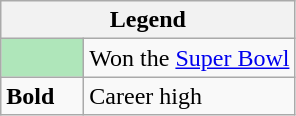<table class="wikitable">
<tr>
<th colspan="2">Legend</th>
</tr>
<tr>
<td style="background:#afe6ba; width:3em;"></td>
<td>Won the <a href='#'>Super Bowl</a></td>
</tr>
<tr>
<td><strong>Bold</strong></td>
<td>Career high</td>
</tr>
</table>
